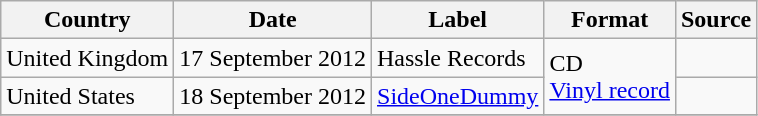<table class="wikitable">
<tr>
<th>Country</th>
<th>Date</th>
<th>Label</th>
<th>Format</th>
<th>Source</th>
</tr>
<tr>
<td>United Kingdom</td>
<td>17 September 2012</td>
<td>Hassle Records</td>
<td rowspan="2">CD<br><a href='#'>Vinyl record</a></td>
<td></td>
</tr>
<tr>
<td>United States</td>
<td>18 September 2012</td>
<td><a href='#'>SideOneDummy</a></td>
<td></td>
</tr>
<tr>
</tr>
</table>
